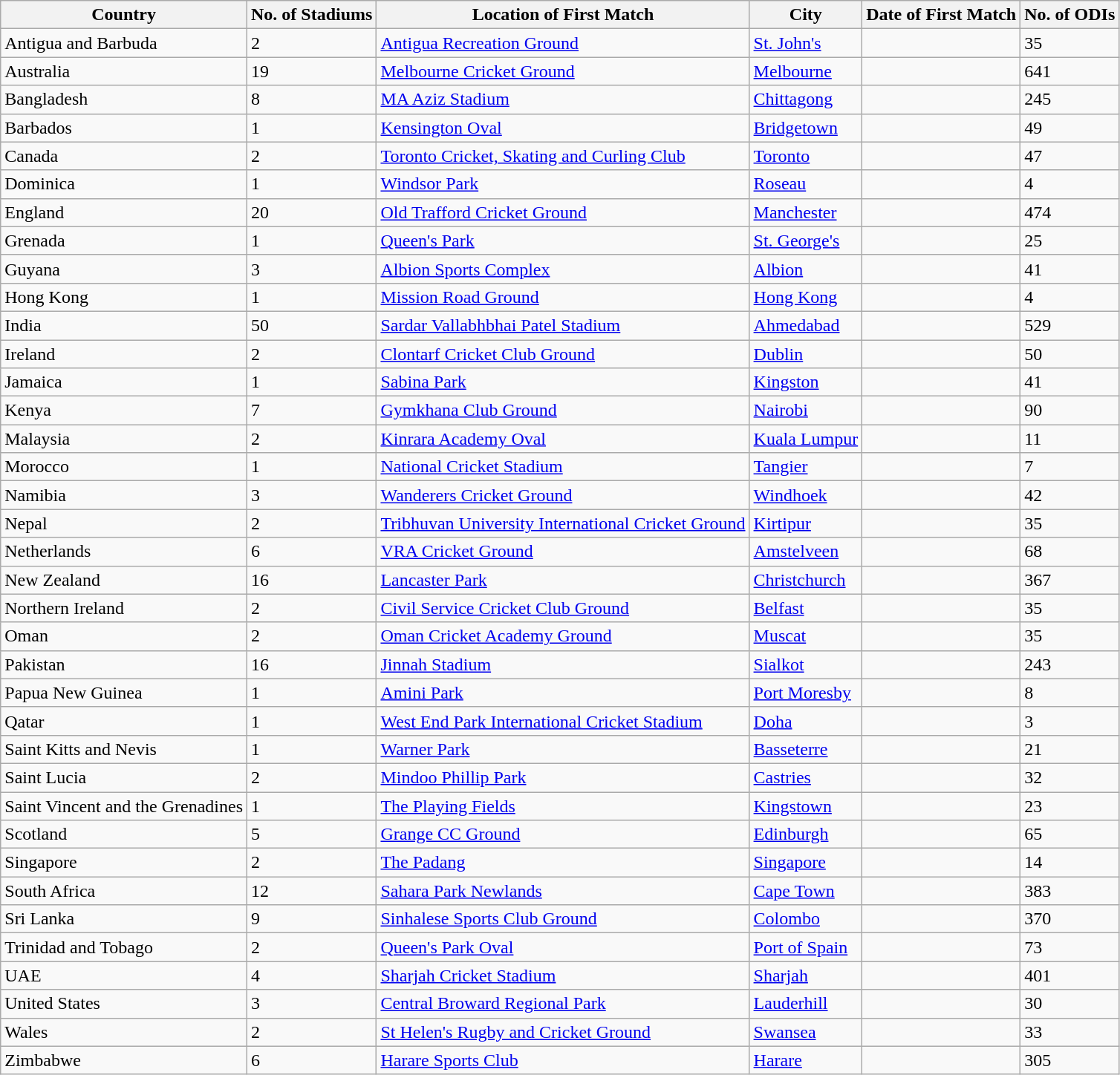<table class="wikitable sortable" style="text-align:centre">
<tr>
<th>Country</th>
<th>No. of Stadiums</th>
<th>Location of First Match</th>
<th>City</th>
<th>Date of First Match</th>
<th>No. of ODIs</th>
</tr>
<tr>
<td> Antigua and Barbuda</td>
<td>2</td>
<td><a href='#'>Antigua Recreation Ground</a></td>
<td><a href='#'>St. John's</a></td>
<td></td>
<td>35</td>
</tr>
<tr>
<td> Australia</td>
<td>19</td>
<td><a href='#'>Melbourne Cricket Ground</a></td>
<td><a href='#'>Melbourne</a></td>
<td></td>
<td>641</td>
</tr>
<tr>
<td> Bangladesh</td>
<td>8</td>
<td><a href='#'>MA Aziz Stadium</a></td>
<td><a href='#'>Chittagong</a></td>
<td></td>
<td>245</td>
</tr>
<tr>
<td> Barbados</td>
<td>1</td>
<td><a href='#'>Kensington Oval</a></td>
<td><a href='#'>Bridgetown</a></td>
<td></td>
<td>49</td>
</tr>
<tr>
<td> Canada</td>
<td>2</td>
<td><a href='#'>Toronto Cricket, Skating and Curling Club</a></td>
<td><a href='#'>Toronto</a></td>
<td></td>
<td>47</td>
</tr>
<tr>
<td> Dominica</td>
<td>1</td>
<td><a href='#'>Windsor Park</a></td>
<td><a href='#'>Roseau</a></td>
<td></td>
<td>4</td>
</tr>
<tr>
<td> England</td>
<td>20</td>
<td><a href='#'>Old Trafford Cricket Ground</a></td>
<td><a href='#'>Manchester</a></td>
<td></td>
<td>474</td>
</tr>
<tr>
<td> Grenada</td>
<td>1</td>
<td><a href='#'>Queen's Park</a></td>
<td><a href='#'>St. George's</a></td>
<td></td>
<td>25</td>
</tr>
<tr>
<td> Guyana</td>
<td>3</td>
<td><a href='#'>Albion Sports Complex</a></td>
<td><a href='#'>Albion</a></td>
<td></td>
<td>41</td>
</tr>
<tr>
<td> Hong Kong</td>
<td>1</td>
<td><a href='#'>Mission Road Ground</a></td>
<td><a href='#'>Hong Kong</a></td>
<td></td>
<td>4</td>
</tr>
<tr>
<td> India</td>
<td>50</td>
<td><a href='#'>Sardar Vallabhbhai Patel Stadium</a></td>
<td><a href='#'>Ahmedabad</a></td>
<td></td>
<td>529</td>
</tr>
<tr>
<td> Ireland</td>
<td>2</td>
<td><a href='#'>Clontarf Cricket Club Ground</a></td>
<td><a href='#'>Dublin</a></td>
<td></td>
<td>50</td>
</tr>
<tr>
<td> Jamaica</td>
<td>1</td>
<td><a href='#'>Sabina Park</a></td>
<td><a href='#'>Kingston</a></td>
<td></td>
<td>41</td>
</tr>
<tr>
<td> Kenya</td>
<td>7</td>
<td><a href='#'>Gymkhana Club Ground</a></td>
<td><a href='#'>Nairobi</a></td>
<td></td>
<td>90</td>
</tr>
<tr>
<td> Malaysia</td>
<td>2</td>
<td><a href='#'>Kinrara Academy Oval</a></td>
<td><a href='#'>Kuala Lumpur</a></td>
<td></td>
<td>11</td>
</tr>
<tr>
<td> Morocco</td>
<td>1</td>
<td><a href='#'>National Cricket Stadium</a></td>
<td><a href='#'>Tangier</a></td>
<td></td>
<td>7</td>
</tr>
<tr>
<td> Namibia</td>
<td>3</td>
<td><a href='#'>Wanderers Cricket Ground</a></td>
<td><a href='#'>Windhoek</a></td>
<td></td>
<td>42</td>
</tr>
<tr>
<td> Nepal</td>
<td>2</td>
<td><a href='#'>Tribhuvan University International Cricket Ground</a></td>
<td><a href='#'>Kirtipur</a></td>
<td></td>
<td>35</td>
</tr>
<tr>
<td> Netherlands</td>
<td>6</td>
<td><a href='#'>VRA Cricket Ground</a></td>
<td><a href='#'>Amstelveen</a></td>
<td></td>
<td>68</td>
</tr>
<tr>
<td> New Zealand</td>
<td>16</td>
<td><a href='#'>Lancaster Park</a></td>
<td><a href='#'>Christchurch</a></td>
<td></td>
<td>367</td>
</tr>
<tr>
<td> Northern Ireland</td>
<td>2</td>
<td><a href='#'>Civil Service Cricket Club Ground</a></td>
<td><a href='#'>Belfast</a></td>
<td></td>
<td>35</td>
</tr>
<tr>
<td> Oman</td>
<td>2</td>
<td><a href='#'>Oman Cricket Academy Ground</a></td>
<td><a href='#'>Muscat</a></td>
<td></td>
<td>35</td>
</tr>
<tr>
<td> Pakistan</td>
<td>16</td>
<td><a href='#'>Jinnah Stadium</a></td>
<td><a href='#'>Sialkot</a></td>
<td></td>
<td>243</td>
</tr>
<tr>
<td> Papua New Guinea</td>
<td>1</td>
<td><a href='#'>Amini Park</a></td>
<td><a href='#'>Port Moresby</a></td>
<td></td>
<td>8</td>
</tr>
<tr>
<td> Qatar</td>
<td>1</td>
<td><a href='#'>West End Park International Cricket Stadium</a></td>
<td><a href='#'>Doha</a></td>
<td></td>
<td>3</td>
</tr>
<tr>
<td> Saint Kitts and Nevis</td>
<td>1</td>
<td><a href='#'>Warner Park</a></td>
<td><a href='#'>Basseterre</a></td>
<td></td>
<td>21</td>
</tr>
<tr>
<td> Saint Lucia</td>
<td>2</td>
<td><a href='#'>Mindoo Phillip Park</a></td>
<td><a href='#'>Castries</a></td>
<td></td>
<td>32</td>
</tr>
<tr>
<td> Saint Vincent and the Grenadines</td>
<td>1</td>
<td><a href='#'>The Playing Fields</a></td>
<td><a href='#'>Kingstown</a></td>
<td></td>
<td>23</td>
</tr>
<tr>
<td> Scotland</td>
<td>5</td>
<td><a href='#'>Grange CC Ground</a></td>
<td><a href='#'>Edinburgh</a></td>
<td></td>
<td>65</td>
</tr>
<tr>
<td> Singapore</td>
<td>2</td>
<td><a href='#'>The Padang</a></td>
<td><a href='#'>Singapore</a></td>
<td></td>
<td>14</td>
</tr>
<tr>
<td> South Africa</td>
<td>12</td>
<td><a href='#'>Sahara Park Newlands</a></td>
<td><a href='#'>Cape Town</a></td>
<td></td>
<td>383</td>
</tr>
<tr>
<td> Sri Lanka</td>
<td>9</td>
<td><a href='#'>Sinhalese Sports Club Ground</a></td>
<td><a href='#'>Colombo</a></td>
<td></td>
<td>370</td>
</tr>
<tr>
<td> Trinidad and Tobago</td>
<td>2</td>
<td><a href='#'>Queen's Park Oval</a></td>
<td><a href='#'>Port of Spain</a></td>
<td></td>
<td>73</td>
</tr>
<tr>
<td> UAE</td>
<td>4</td>
<td><a href='#'>Sharjah Cricket Stadium</a></td>
<td><a href='#'>Sharjah</a></td>
<td></td>
<td>401</td>
</tr>
<tr>
<td> United States</td>
<td>3</td>
<td><a href='#'>Central Broward Regional Park</a></td>
<td><a href='#'>Lauderhill</a></td>
<td></td>
<td>30</td>
</tr>
<tr>
<td> Wales</td>
<td>2</td>
<td><a href='#'>St Helen's Rugby and Cricket Ground</a></td>
<td><a href='#'>Swansea</a></td>
<td></td>
<td>33</td>
</tr>
<tr>
<td> Zimbabwe</td>
<td>6</td>
<td><a href='#'>Harare Sports Club</a></td>
<td><a href='#'>Harare</a></td>
<td></td>
<td>305</td>
</tr>
</table>
